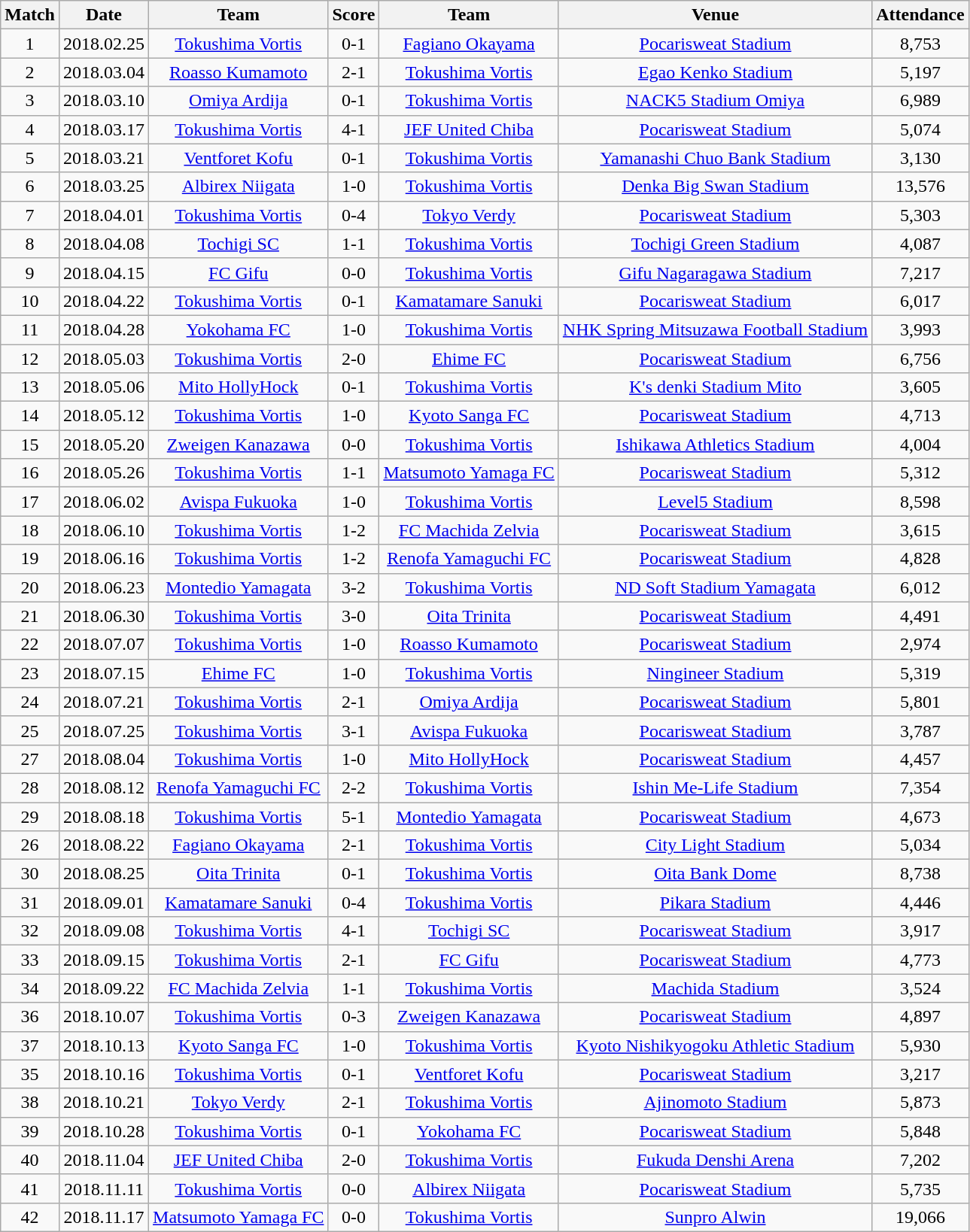<table class="wikitable" style="text-align:center;">
<tr>
<th>Match</th>
<th>Date</th>
<th>Team</th>
<th>Score</th>
<th>Team</th>
<th>Venue</th>
<th>Attendance</th>
</tr>
<tr>
<td>1</td>
<td>2018.02.25</td>
<td><a href='#'>Tokushima Vortis</a></td>
<td>0-1</td>
<td><a href='#'>Fagiano Okayama</a></td>
<td><a href='#'>Pocarisweat Stadium</a></td>
<td>8,753</td>
</tr>
<tr>
<td>2</td>
<td>2018.03.04</td>
<td><a href='#'>Roasso Kumamoto</a></td>
<td>2-1</td>
<td><a href='#'>Tokushima Vortis</a></td>
<td><a href='#'>Egao Kenko Stadium</a></td>
<td>5,197</td>
</tr>
<tr>
<td>3</td>
<td>2018.03.10</td>
<td><a href='#'>Omiya Ardija</a></td>
<td>0-1</td>
<td><a href='#'>Tokushima Vortis</a></td>
<td><a href='#'>NACK5 Stadium Omiya</a></td>
<td>6,989</td>
</tr>
<tr>
<td>4</td>
<td>2018.03.17</td>
<td><a href='#'>Tokushima Vortis</a></td>
<td>4-1</td>
<td><a href='#'>JEF United Chiba</a></td>
<td><a href='#'>Pocarisweat Stadium</a></td>
<td>5,074</td>
</tr>
<tr>
<td>5</td>
<td>2018.03.21</td>
<td><a href='#'>Ventforet Kofu</a></td>
<td>0-1</td>
<td><a href='#'>Tokushima Vortis</a></td>
<td><a href='#'>Yamanashi Chuo Bank Stadium</a></td>
<td>3,130</td>
</tr>
<tr>
<td>6</td>
<td>2018.03.25</td>
<td><a href='#'>Albirex Niigata</a></td>
<td>1-0</td>
<td><a href='#'>Tokushima Vortis</a></td>
<td><a href='#'>Denka Big Swan Stadium</a></td>
<td>13,576</td>
</tr>
<tr>
<td>7</td>
<td>2018.04.01</td>
<td><a href='#'>Tokushima Vortis</a></td>
<td>0-4</td>
<td><a href='#'>Tokyo Verdy</a></td>
<td><a href='#'>Pocarisweat Stadium</a></td>
<td>5,303</td>
</tr>
<tr>
<td>8</td>
<td>2018.04.08</td>
<td><a href='#'>Tochigi SC</a></td>
<td>1-1</td>
<td><a href='#'>Tokushima Vortis</a></td>
<td><a href='#'>Tochigi Green Stadium</a></td>
<td>4,087</td>
</tr>
<tr>
<td>9</td>
<td>2018.04.15</td>
<td><a href='#'>FC Gifu</a></td>
<td>0-0</td>
<td><a href='#'>Tokushima Vortis</a></td>
<td><a href='#'>Gifu Nagaragawa Stadium</a></td>
<td>7,217</td>
</tr>
<tr>
<td>10</td>
<td>2018.04.22</td>
<td><a href='#'>Tokushima Vortis</a></td>
<td>0-1</td>
<td><a href='#'>Kamatamare Sanuki</a></td>
<td><a href='#'>Pocarisweat Stadium</a></td>
<td>6,017</td>
</tr>
<tr>
<td>11</td>
<td>2018.04.28</td>
<td><a href='#'>Yokohama FC</a></td>
<td>1-0</td>
<td><a href='#'>Tokushima Vortis</a></td>
<td><a href='#'>NHK Spring Mitsuzawa Football Stadium</a></td>
<td>3,993</td>
</tr>
<tr>
<td>12</td>
<td>2018.05.03</td>
<td><a href='#'>Tokushima Vortis</a></td>
<td>2-0</td>
<td><a href='#'>Ehime FC</a></td>
<td><a href='#'>Pocarisweat Stadium</a></td>
<td>6,756</td>
</tr>
<tr>
<td>13</td>
<td>2018.05.06</td>
<td><a href='#'>Mito HollyHock</a></td>
<td>0-1</td>
<td><a href='#'>Tokushima Vortis</a></td>
<td><a href='#'>K's denki Stadium Mito</a></td>
<td>3,605</td>
</tr>
<tr>
<td>14</td>
<td>2018.05.12</td>
<td><a href='#'>Tokushima Vortis</a></td>
<td>1-0</td>
<td><a href='#'>Kyoto Sanga FC</a></td>
<td><a href='#'>Pocarisweat Stadium</a></td>
<td>4,713</td>
</tr>
<tr>
<td>15</td>
<td>2018.05.20</td>
<td><a href='#'>Zweigen Kanazawa</a></td>
<td>0-0</td>
<td><a href='#'>Tokushima Vortis</a></td>
<td><a href='#'>Ishikawa Athletics Stadium</a></td>
<td>4,004</td>
</tr>
<tr>
<td>16</td>
<td>2018.05.26</td>
<td><a href='#'>Tokushima Vortis</a></td>
<td>1-1</td>
<td><a href='#'>Matsumoto Yamaga FC</a></td>
<td><a href='#'>Pocarisweat Stadium</a></td>
<td>5,312</td>
</tr>
<tr>
<td>17</td>
<td>2018.06.02</td>
<td><a href='#'>Avispa Fukuoka</a></td>
<td>1-0</td>
<td><a href='#'>Tokushima Vortis</a></td>
<td><a href='#'>Level5 Stadium</a></td>
<td>8,598</td>
</tr>
<tr>
<td>18</td>
<td>2018.06.10</td>
<td><a href='#'>Tokushima Vortis</a></td>
<td>1-2</td>
<td><a href='#'>FC Machida Zelvia</a></td>
<td><a href='#'>Pocarisweat Stadium</a></td>
<td>3,615</td>
</tr>
<tr>
<td>19</td>
<td>2018.06.16</td>
<td><a href='#'>Tokushima Vortis</a></td>
<td>1-2</td>
<td><a href='#'>Renofa Yamaguchi FC</a></td>
<td><a href='#'>Pocarisweat Stadium</a></td>
<td>4,828</td>
</tr>
<tr>
<td>20</td>
<td>2018.06.23</td>
<td><a href='#'>Montedio Yamagata</a></td>
<td>3-2</td>
<td><a href='#'>Tokushima Vortis</a></td>
<td><a href='#'>ND Soft Stadium Yamagata</a></td>
<td>6,012</td>
</tr>
<tr>
<td>21</td>
<td>2018.06.30</td>
<td><a href='#'>Tokushima Vortis</a></td>
<td>3-0</td>
<td><a href='#'>Oita Trinita</a></td>
<td><a href='#'>Pocarisweat Stadium</a></td>
<td>4,491</td>
</tr>
<tr>
<td>22</td>
<td>2018.07.07</td>
<td><a href='#'>Tokushima Vortis</a></td>
<td>1-0</td>
<td><a href='#'>Roasso Kumamoto</a></td>
<td><a href='#'>Pocarisweat Stadium</a></td>
<td>2,974</td>
</tr>
<tr>
<td>23</td>
<td>2018.07.15</td>
<td><a href='#'>Ehime FC</a></td>
<td>1-0</td>
<td><a href='#'>Tokushima Vortis</a></td>
<td><a href='#'>Ningineer Stadium</a></td>
<td>5,319</td>
</tr>
<tr>
<td>24</td>
<td>2018.07.21</td>
<td><a href='#'>Tokushima Vortis</a></td>
<td>2-1</td>
<td><a href='#'>Omiya Ardija</a></td>
<td><a href='#'>Pocarisweat Stadium</a></td>
<td>5,801</td>
</tr>
<tr>
<td>25</td>
<td>2018.07.25</td>
<td><a href='#'>Tokushima Vortis</a></td>
<td>3-1</td>
<td><a href='#'>Avispa Fukuoka</a></td>
<td><a href='#'>Pocarisweat Stadium</a></td>
<td>3,787</td>
</tr>
<tr>
<td>27</td>
<td>2018.08.04</td>
<td><a href='#'>Tokushima Vortis</a></td>
<td>1-0</td>
<td><a href='#'>Mito HollyHock</a></td>
<td><a href='#'>Pocarisweat Stadium</a></td>
<td>4,457</td>
</tr>
<tr>
<td>28</td>
<td>2018.08.12</td>
<td><a href='#'>Renofa Yamaguchi FC</a></td>
<td>2-2</td>
<td><a href='#'>Tokushima Vortis</a></td>
<td><a href='#'>Ishin Me-Life Stadium</a></td>
<td>7,354</td>
</tr>
<tr>
<td>29</td>
<td>2018.08.18</td>
<td><a href='#'>Tokushima Vortis</a></td>
<td>5-1</td>
<td><a href='#'>Montedio Yamagata</a></td>
<td><a href='#'>Pocarisweat Stadium</a></td>
<td>4,673</td>
</tr>
<tr>
<td>26</td>
<td>2018.08.22</td>
<td><a href='#'>Fagiano Okayama</a></td>
<td>2-1</td>
<td><a href='#'>Tokushima Vortis</a></td>
<td><a href='#'>City Light Stadium</a></td>
<td>5,034</td>
</tr>
<tr>
<td>30</td>
<td>2018.08.25</td>
<td><a href='#'>Oita Trinita</a></td>
<td>0-1</td>
<td><a href='#'>Tokushima Vortis</a></td>
<td><a href='#'>Oita Bank Dome</a></td>
<td>8,738</td>
</tr>
<tr>
<td>31</td>
<td>2018.09.01</td>
<td><a href='#'>Kamatamare Sanuki</a></td>
<td>0-4</td>
<td><a href='#'>Tokushima Vortis</a></td>
<td><a href='#'>Pikara Stadium</a></td>
<td>4,446</td>
</tr>
<tr>
<td>32</td>
<td>2018.09.08</td>
<td><a href='#'>Tokushima Vortis</a></td>
<td>4-1</td>
<td><a href='#'>Tochigi SC</a></td>
<td><a href='#'>Pocarisweat Stadium</a></td>
<td>3,917</td>
</tr>
<tr>
<td>33</td>
<td>2018.09.15</td>
<td><a href='#'>Tokushima Vortis</a></td>
<td>2-1</td>
<td><a href='#'>FC Gifu</a></td>
<td><a href='#'>Pocarisweat Stadium</a></td>
<td>4,773</td>
</tr>
<tr>
<td>34</td>
<td>2018.09.22</td>
<td><a href='#'>FC Machida Zelvia</a></td>
<td>1-1</td>
<td><a href='#'>Tokushima Vortis</a></td>
<td><a href='#'>Machida Stadium</a></td>
<td>3,524</td>
</tr>
<tr>
<td>36</td>
<td>2018.10.07</td>
<td><a href='#'>Tokushima Vortis</a></td>
<td>0-3</td>
<td><a href='#'>Zweigen Kanazawa</a></td>
<td><a href='#'>Pocarisweat Stadium</a></td>
<td>4,897</td>
</tr>
<tr>
<td>37</td>
<td>2018.10.13</td>
<td><a href='#'>Kyoto Sanga FC</a></td>
<td>1-0</td>
<td><a href='#'>Tokushima Vortis</a></td>
<td><a href='#'>Kyoto Nishikyogoku Athletic Stadium</a></td>
<td>5,930</td>
</tr>
<tr>
<td>35</td>
<td>2018.10.16</td>
<td><a href='#'>Tokushima Vortis</a></td>
<td>0-1</td>
<td><a href='#'>Ventforet Kofu</a></td>
<td><a href='#'>Pocarisweat Stadium</a></td>
<td>3,217</td>
</tr>
<tr>
<td>38</td>
<td>2018.10.21</td>
<td><a href='#'>Tokyo Verdy</a></td>
<td>2-1</td>
<td><a href='#'>Tokushima Vortis</a></td>
<td><a href='#'>Ajinomoto Stadium</a></td>
<td>5,873</td>
</tr>
<tr>
<td>39</td>
<td>2018.10.28</td>
<td><a href='#'>Tokushima Vortis</a></td>
<td>0-1</td>
<td><a href='#'>Yokohama FC</a></td>
<td><a href='#'>Pocarisweat Stadium</a></td>
<td>5,848</td>
</tr>
<tr>
<td>40</td>
<td>2018.11.04</td>
<td><a href='#'>JEF United Chiba</a></td>
<td>2-0</td>
<td><a href='#'>Tokushima Vortis</a></td>
<td><a href='#'>Fukuda Denshi Arena</a></td>
<td>7,202</td>
</tr>
<tr>
<td>41</td>
<td>2018.11.11</td>
<td><a href='#'>Tokushima Vortis</a></td>
<td>0-0</td>
<td><a href='#'>Albirex Niigata</a></td>
<td><a href='#'>Pocarisweat Stadium</a></td>
<td>5,735</td>
</tr>
<tr>
<td>42</td>
<td>2018.11.17</td>
<td><a href='#'>Matsumoto Yamaga FC</a></td>
<td>0-0</td>
<td><a href='#'>Tokushima Vortis</a></td>
<td><a href='#'>Sunpro Alwin</a></td>
<td>19,066</td>
</tr>
</table>
